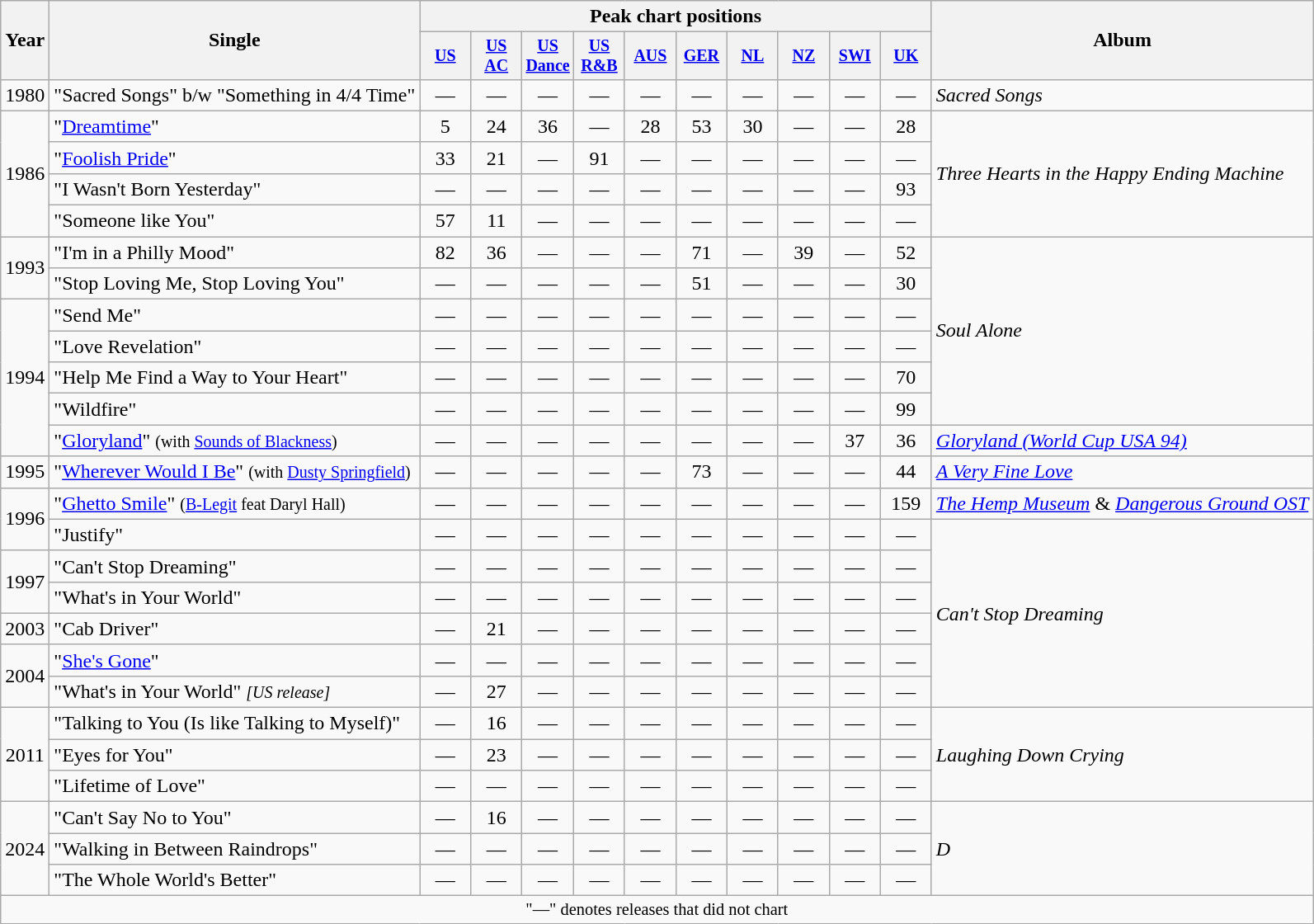<table class="wikitable" style ="text-align:center;">
<tr>
<th rowspan="2">Year</th>
<th rowspan="2">Single</th>
<th colspan="10">Peak chart positions</th>
<th rowspan="2">Album</th>
</tr>
<tr style="font-size:smaller;">
<th style="width:35px;"><a href='#'>US</a><br></th>
<th style="width:35px;"><a href='#'>US AC</a><br></th>
<th style="width:35px;"><a href='#'>US Dance</a><br></th>
<th style="width:35px;"><a href='#'>US R&B</a><br></th>
<th style="width:35px;"><a href='#'>AUS</a><br></th>
<th style="width:35px;"><a href='#'>GER</a><br></th>
<th style="width:35px;"><a href='#'>NL</a><br></th>
<th style="width:35px;"><a href='#'>NZ</a><br></th>
<th style="width:35px;"><a href='#'>SWI</a><br></th>
<th style="width:35px;"><a href='#'>UK</a><br></th>
</tr>
<tr>
<td>1980</td>
<td style="text-align:left;">"Sacred Songs" b/w "Something in 4/4 Time"</td>
<td>—</td>
<td>—</td>
<td>—</td>
<td>—</td>
<td>—</td>
<td>—</td>
<td>—</td>
<td>—</td>
<td>—</td>
<td>—</td>
<td style="text-align:left;"><em>Sacred Songs</em></td>
</tr>
<tr>
<td rowspan="4">1986</td>
<td style="text-align:left;">"<a href='#'>Dreamtime</a>"</td>
<td>5</td>
<td>24</td>
<td>36</td>
<td>—</td>
<td>28</td>
<td>53</td>
<td>30</td>
<td>—</td>
<td>—</td>
<td>28</td>
<td style="text-align:left;" rowspan="4"><em>Three Hearts in the Happy Ending Machine</em></td>
</tr>
<tr>
<td style="text-align:left;">"<a href='#'>Foolish Pride</a>"</td>
<td>33</td>
<td>21</td>
<td>—</td>
<td>91</td>
<td>—</td>
<td>—</td>
<td>—</td>
<td>—</td>
<td>—</td>
<td>—</td>
</tr>
<tr>
<td style="text-align:left;">"I Wasn't Born Yesterday"</td>
<td>—</td>
<td>—</td>
<td>—</td>
<td>—</td>
<td>—</td>
<td>—</td>
<td>—</td>
<td>—</td>
<td>—</td>
<td>93</td>
</tr>
<tr>
<td style="text-align:left;">"Someone like You"</td>
<td>57</td>
<td>11</td>
<td>—</td>
<td>—</td>
<td>—</td>
<td>—</td>
<td>—</td>
<td>—</td>
<td>—</td>
<td>—</td>
</tr>
<tr>
<td rowspan="2">1993</td>
<td style="text-align:left;">"I'm in a Philly Mood"</td>
<td>82</td>
<td>36</td>
<td>—</td>
<td>—</td>
<td>—</td>
<td>71</td>
<td>—</td>
<td>39</td>
<td>—</td>
<td>52</td>
<td style="text-align:left;" rowspan="6"><em>Soul Alone</em></td>
</tr>
<tr>
<td style="text-align:left;">"Stop Loving Me, Stop Loving You"</td>
<td>—</td>
<td>—</td>
<td>—</td>
<td>—</td>
<td>—</td>
<td>51</td>
<td>—</td>
<td>—</td>
<td>—</td>
<td>30</td>
</tr>
<tr>
<td rowspan="5">1994</td>
<td style="text-align:left;">"Send Me"</td>
<td>—</td>
<td>—</td>
<td>—</td>
<td>—</td>
<td>—</td>
<td>—</td>
<td>—</td>
<td>—</td>
<td>—</td>
<td>—</td>
</tr>
<tr>
<td style="text-align:left;">"Love Revelation"</td>
<td>—</td>
<td>—</td>
<td>—</td>
<td>—</td>
<td>—</td>
<td>—</td>
<td>—</td>
<td>—</td>
<td>—</td>
<td>—</td>
</tr>
<tr>
<td style="text-align:left;">"Help Me Find a Way to Your Heart"</td>
<td>—</td>
<td>—</td>
<td>—</td>
<td>—</td>
<td>—</td>
<td>—</td>
<td>—</td>
<td>—</td>
<td>—</td>
<td>70</td>
</tr>
<tr>
<td style="text-align:left;">"Wildfire"</td>
<td>—</td>
<td>—</td>
<td>—</td>
<td>—</td>
<td>—</td>
<td>—</td>
<td>—</td>
<td>—</td>
<td>—</td>
<td>99</td>
</tr>
<tr>
<td style="text-align:left;">"<a href='#'>Gloryland</a>" <small>(with <a href='#'>Sounds of Blackness</a>)</small></td>
<td>—</td>
<td>—</td>
<td>—</td>
<td>—</td>
<td>—</td>
<td>—</td>
<td>—</td>
<td>—</td>
<td>37</td>
<td>36</td>
<td style="text-align:left;"><em><a href='#'>Gloryland (World Cup USA 94)</a></em></td>
</tr>
<tr>
<td>1995</td>
<td style="text-align:left;">"<a href='#'>Wherever Would I Be</a>" <small>(with <a href='#'>Dusty Springfield</a>)</small></td>
<td>—</td>
<td>—</td>
<td>—</td>
<td>—</td>
<td>—</td>
<td>73</td>
<td>—</td>
<td>—</td>
<td>—</td>
<td>44</td>
<td style="text-align:left;"><em><a href='#'>A Very Fine Love</a></em></td>
</tr>
<tr>
<td rowspan="2">1996</td>
<td style="text-align:left;">"<a href='#'>Ghetto Smile</a>" <small>(<a href='#'>B-Legit</a> feat Daryl Hall)</small></td>
<td>—</td>
<td>—</td>
<td>—</td>
<td>—</td>
<td>—</td>
<td>—</td>
<td>—</td>
<td>—</td>
<td>—</td>
<td>159</td>
<td><em><a href='#'>The Hemp Museum</a></em> & <em><a href='#'>Dangerous Ground OST</a></em></td>
</tr>
<tr>
<td style="text-align:left;">"Justify"</td>
<td>—</td>
<td>—</td>
<td>—</td>
<td>—</td>
<td>—</td>
<td>—</td>
<td>—</td>
<td>—</td>
<td>—</td>
<td>—</td>
<td style="text-align:left;" rowspan="6"><em>Can't Stop Dreaming</em></td>
</tr>
<tr>
<td rowspan="2">1997</td>
<td style="text-align:left;">"Can't Stop Dreaming"</td>
<td>—</td>
<td>—</td>
<td>—</td>
<td>—</td>
<td>—</td>
<td>—</td>
<td>—</td>
<td>—</td>
<td>—</td>
<td>—</td>
</tr>
<tr>
<td style="text-align:left;">"What's in Your World"</td>
<td>—</td>
<td>—</td>
<td>—</td>
<td>—</td>
<td>—</td>
<td>—</td>
<td>—</td>
<td>—</td>
<td>—</td>
<td>—</td>
</tr>
<tr>
<td>2003</td>
<td style="text-align:left;">"Cab Driver"</td>
<td>—</td>
<td>21</td>
<td>—</td>
<td>—</td>
<td>—</td>
<td>—</td>
<td>—</td>
<td>—</td>
<td>—</td>
<td>—</td>
</tr>
<tr>
<td rowspan="2">2004</td>
<td style="text-align:left;">"<a href='#'>She's Gone</a>"</td>
<td>—</td>
<td>—</td>
<td>—</td>
<td>—</td>
<td>—</td>
<td>—</td>
<td>—</td>
<td>—</td>
<td>—</td>
<td>—</td>
</tr>
<tr>
<td style="text-align:left;">"What's in Your World" <small><em>[US release]</em></small></td>
<td>—</td>
<td>27</td>
<td>—</td>
<td>—</td>
<td>—</td>
<td>—</td>
<td>—</td>
<td>—</td>
<td>—</td>
<td>—</td>
</tr>
<tr>
<td rowspan="3">2011</td>
<td style="text-align:left;">"Talking to You (Is like Talking to Myself)"</td>
<td>—</td>
<td>16</td>
<td>—</td>
<td>—</td>
<td>—</td>
<td>—</td>
<td>—</td>
<td>—</td>
<td>—</td>
<td>—</td>
<td style="text-align:left;" rowspan="3"><em>Laughing Down Crying</em></td>
</tr>
<tr>
<td style="text-align:left;">"Eyes for You"</td>
<td>—</td>
<td>23</td>
<td>—</td>
<td>—</td>
<td>—</td>
<td>—</td>
<td>—</td>
<td>—</td>
<td>—</td>
<td>—</td>
</tr>
<tr>
<td style="text-align:left;">"Lifetime of Love"</td>
<td>—</td>
<td>—</td>
<td>—</td>
<td>—</td>
<td>—</td>
<td>—</td>
<td>—</td>
<td>—</td>
<td>—</td>
<td>—</td>
</tr>
<tr>
<td rowspan="3">2024</td>
<td style="text-align:left;">"Can't Say No to You"</td>
<td>—</td>
<td>16</td>
<td>—</td>
<td>—</td>
<td>—</td>
<td>—</td>
<td>—</td>
<td>—</td>
<td>—</td>
<td>—</td>
<td style="text-align:left;" rowspan="3"><em>D</em></td>
</tr>
<tr>
<td style="text-align:left;">"Walking in Between Raindrops"</td>
<td>—</td>
<td>—</td>
<td>—</td>
<td>—</td>
<td>—</td>
<td>—</td>
<td>—</td>
<td>—</td>
<td>—</td>
<td>—</td>
</tr>
<tr>
<td style="text-align:left;">"The Whole World's Better"</td>
<td>—</td>
<td>—</td>
<td>—</td>
<td>—</td>
<td>—</td>
<td>—</td>
<td>—</td>
<td>—</td>
<td>—</td>
<td>—</td>
</tr>
<tr>
<td colspan="15" style="font-size:85%">"—" denotes releases that did not chart</td>
</tr>
</table>
